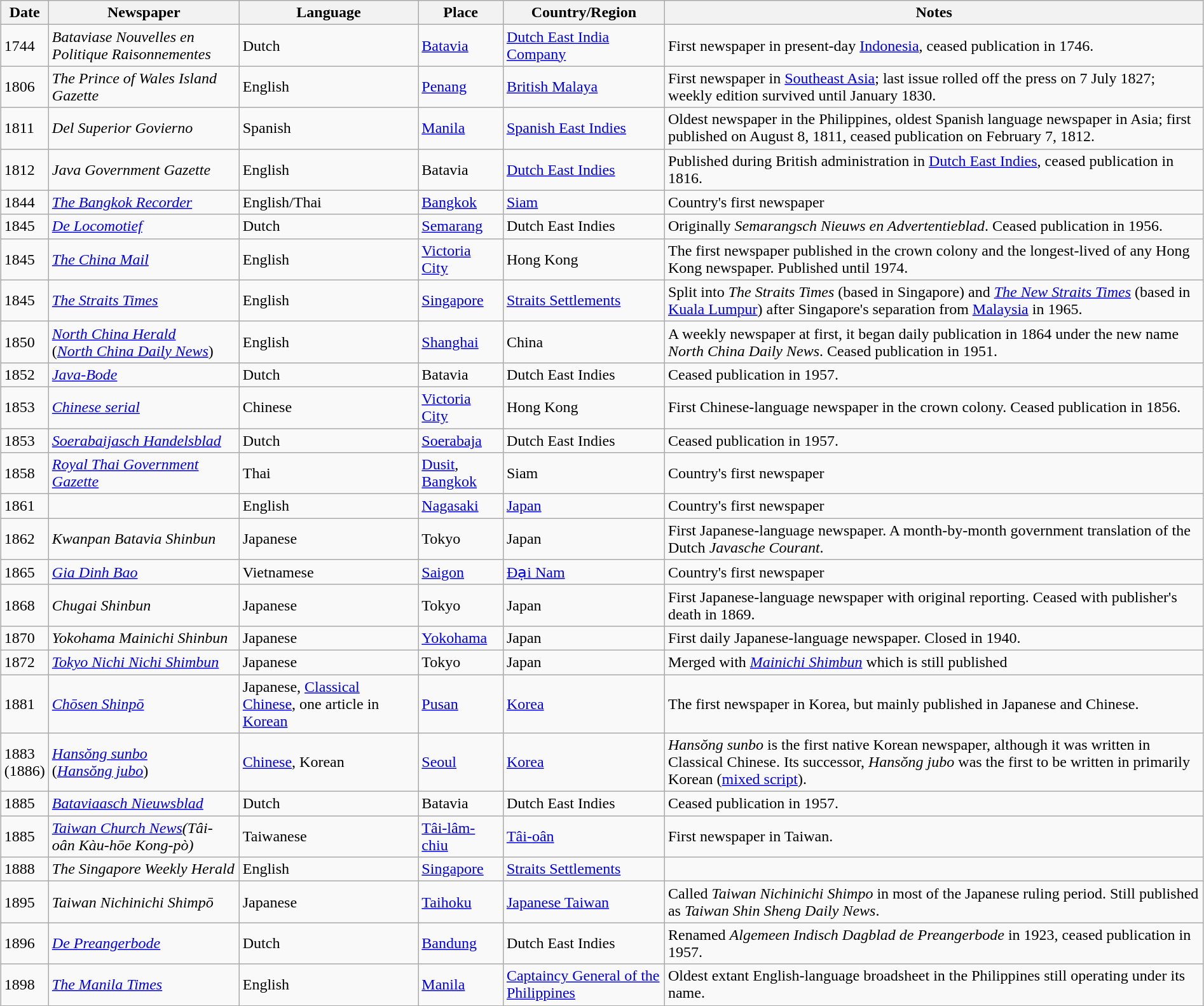<table class="wikitable sortable" style="margin:1px; border:1px solid #ccc;">
<tr style="text-align:left; vertical-align:top;" ">
<th>Date</th>
<th>Newspaper</th>
<th>Language</th>
<th>Place</th>
<th>Country/Region</th>
<th>Notes</th>
</tr>
<tr>
<td>1744</td>
<td><em>Bataviase Nouvelles en Politique Raisonnementes</em></td>
<td>Dutch</td>
<td><a href='#'>Batavia</a></td>
<td><a href='#'>Dutch East India Company</a></td>
<td>First newspaper in present-day <a href='#'>Indonesia</a>, ceased publication in 1746.</td>
</tr>
<tr>
<td>1806</td>
<td><em>The Prince of Wales Island Gazette</em></td>
<td>English</td>
<td><a href='#'>Penang</a></td>
<td><a href='#'>British Malaya</a></td>
<td>First newspaper in <a href='#'>Southeast Asia</a>; last issue rolled off the press on 7 July 1827; weekly edition survived until January 1830.</td>
</tr>
<tr>
<td>1811</td>
<td><em>Del Superior Govierno</em></td>
<td>Spanish</td>
<td><a href='#'>Manila</a></td>
<td><a href='#'>Spanish East Indies</a></td>
<td>Oldest newspaper in the Philippines, oldest Spanish language newspaper in Asia; first published on August 8, 1811, ceased publication on February 7, 1812.</td>
</tr>
<tr>
<td>1812</td>
<td><em>Java Government Gazette</em></td>
<td>English</td>
<td>Batavia</td>
<td><a href='#'>Dutch East Indies</a></td>
<td>Published during British administration in <a href='#'>Dutch East Indies</a>, ceased publication in 1816.</td>
</tr>
<tr>
<td>1844</td>
<td><em><a href='#'>The Bangkok Recorder</a></em></td>
<td>English/Thai</td>
<td><a href='#'>Bangkok</a></td>
<td><a href='#'>Siam</a></td>
<td>Country's first newspaper</td>
</tr>
<tr>
<td>1845</td>
<td><em><a href='#'>De Locomotief</a></em></td>
<td>Dutch</td>
<td><a href='#'>Semarang</a></td>
<td>Dutch East Indies</td>
<td>Originally <em>Semarangsch Nieuws en Advertentieblad</em>. Ceased publication in 1956.</td>
</tr>
<tr>
<td>1845</td>
<td><em><a href='#'>The China Mail</a></em></td>
<td>English</td>
<td><a href='#'>Victoria City</a></td>
<td>Hong Kong</td>
<td>The first newspaper published in the crown colony and the longest-lived of any Hong Kong newspaper. Published until 1974.</td>
</tr>
<tr>
<td>1845</td>
<td><em><a href='#'>The Straits Times</a></em></td>
<td>English</td>
<td><a href='#'>Singapore</a></td>
<td><a href='#'>Straits Settlements</a></td>
<td>Split into <em>The Straits Times</em> (based in Singapore) and <em><a href='#'>The New Straits Times</a></em> (based in <a href='#'>Kuala Lumpur</a>) after Singapore's separation from <a href='#'>Malaysia</a> in 1965.</td>
</tr>
<tr>
<td>1850</td>
<td><em><a href='#'>North China Herald</a></em> <br>(<em><a href='#'>North China Daily News</a></em>)</td>
<td>English</td>
<td><a href='#'>Shanghai</a></td>
<td>China</td>
<td>A weekly newspaper at first, it began daily publication in 1864 under the new name <em>North China Daily News</em>. Ceased publication in 1951.</td>
</tr>
<tr>
<td>1852</td>
<td><em><a href='#'>Java-Bode</a></em></td>
<td>Dutch</td>
<td>Batavia</td>
<td>Dutch East Indies</td>
<td>Ceased publication in 1957.</td>
</tr>
<tr>
<td>1853</td>
<td><em><a href='#'>Chinese serial</a></em></td>
<td>Chinese</td>
<td><a href='#'>Victoria City</a></td>
<td>Hong Kong</td>
<td>First Chinese-language newspaper in the crown colony. Ceased publication in 1856.</td>
</tr>
<tr>
<td>1853</td>
<td><em><a href='#'>Soerabaijasch Handelsblad</a></em></td>
<td>Dutch</td>
<td><a href='#'>Soerabaja</a></td>
<td>Dutch East Indies</td>
<td>Ceased publication in 1957.</td>
</tr>
<tr>
<td>1858</td>
<td><em><a href='#'>Royal Thai Government Gazette</a></em></td>
<td>Thai</td>
<td><a href='#'>Dusit</a>, <a href='#'>Bangkok</a></td>
<td>Siam</td>
<td>Country's first newspaper</td>
</tr>
<tr>
<td>1861</td>
<td><em></em></td>
<td>English</td>
<td><a href='#'>Nagasaki</a></td>
<td><a href='#'>Japan</a></td>
<td>Country's first newspaper</td>
</tr>
<tr>
<td>1862</td>
<td><em>Kwanpan Batavia Shinbun</em></td>
<td>Japanese</td>
<td>Tokyo</td>
<td>Japan</td>
<td>First Japanese-language newspaper. A month-by-month government translation of the Dutch <em>Javasche Courant</em>.</td>
</tr>
<tr>
<td>1865</td>
<td><em><a href='#'>Gia Dinh Bao</a></em></td>
<td>Vietnamese</td>
<td><a href='#'>Saigon</a></td>
<td><a href='#'>Đại Nam</a></td>
<td>Country's first newspaper</td>
</tr>
<tr>
<td>1868</td>
<td><em>Chugai Shinbun</em></td>
<td>Japanese</td>
<td>Tokyo</td>
<td>Japan</td>
<td>First Japanese-language newspaper with original reporting. Ceased with publisher's death in 1869.</td>
</tr>
<tr>
<td>1870</td>
<td><em>Yokohama Mainichi Shinbun</em></td>
<td>Japanese</td>
<td><a href='#'>Yokohama</a></td>
<td>Japan</td>
<td>First daily Japanese-language newspaper. Closed in 1940.</td>
</tr>
<tr>
<td>1872</td>
<td><em><a href='#'>Tokyo Nichi Nichi Shimbun</a></em></td>
<td>Japanese</td>
<td>Tokyo</td>
<td>Japan</td>
<td>Merged with <em><a href='#'>Mainichi Shimbun</a></em> which is still published</td>
</tr>
<tr>
<td>1881</td>
<td><em><a href='#'>Chōsen Shinpō</a></em></td>
<td>Japanese, <a href='#'>Classical Chinese</a>, one article in <a href='#'>Korean</a></td>
<td><a href='#'>Pusan</a></td>
<td><a href='#'>Korea</a></td>
<td>The first newspaper in Korea, but mainly published in Japanese and Chinese.</td>
</tr>
<tr>
<td>1883<br>(1886)</td>
<td><em><a href='#'>Hansŏng sunbo</a></em> <br>(<em><a href='#'>Hansŏng jubo</a></em>)</td>
<td><a href='#'>Chinese</a>, Korean</td>
<td><a href='#'>Seoul</a></td>
<td><a href='#'>Korea</a></td>
<td><em>Hansŏng sunbo</em> is the first native Korean newspaper, although it was written in Classical Chinese. Its successor, <em>Hansŏng jubo</em> was the first to be written in primarily Korean (<a href='#'>mixed script</a>).</td>
</tr>
<tr>
<td>1885</td>
<td><em><a href='#'>Bataviaasch Nieuwsblad</a></em></td>
<td>Dutch</td>
<td>Batavia</td>
<td>Dutch East Indies</td>
<td>Ceased publication in 1957.</td>
</tr>
<tr>
<td>1885</td>
<td><em><a href='#'>Taiwan Church News</a>(Tâi-oân Kàu-hōe Kong-pò)</em></td>
<td>Taiwanese</td>
<td><a href='#'>Tâi-lâm-chiu</a></td>
<td><a href='#'>Tâi-oân</a></td>
<td>First newspaper in Taiwan.</td>
</tr>
<tr>
<td>1888</td>
<td><em>The Singapore Weekly Herald</em></td>
<td>English</td>
<td><a href='#'>Singapore</a></td>
<td><a href='#'>Straits Settlements</a></td>
<td></td>
</tr>
<tr>
<td>1895</td>
<td><em>Taiwan Nichinichi Shimpō</em></td>
<td>Japanese</td>
<td><a href='#'>Taihoku</a></td>
<td><a href='#'>Japanese Taiwan</a></td>
<td>Called <em>Taiwan Nichinichi Shimpo</em> in most of the Japanese ruling period. Still published as <em>Taiwan Shin Sheng Daily News</em>.</td>
</tr>
<tr>
<td>1896</td>
<td><em><a href='#'>De Preangerbode</a></em></td>
<td>Dutch</td>
<td><a href='#'>Bandung</a></td>
<td>Dutch East Indies</td>
<td>Renamed <em>Algemeen Indisch Dagblad de Preangerbode</em> in 1923, ceased publication in 1957.</td>
</tr>
<tr>
<td>1898</td>
<td><em><a href='#'>The Manila Times</a></em></td>
<td>English</td>
<td><a href='#'>Manila</a></td>
<td><a href='#'>Captaincy General of the Philippines</a></td>
<td>Oldest extant English-language broadsheet in the Philippines still operating under its name.</td>
</tr>
</table>
